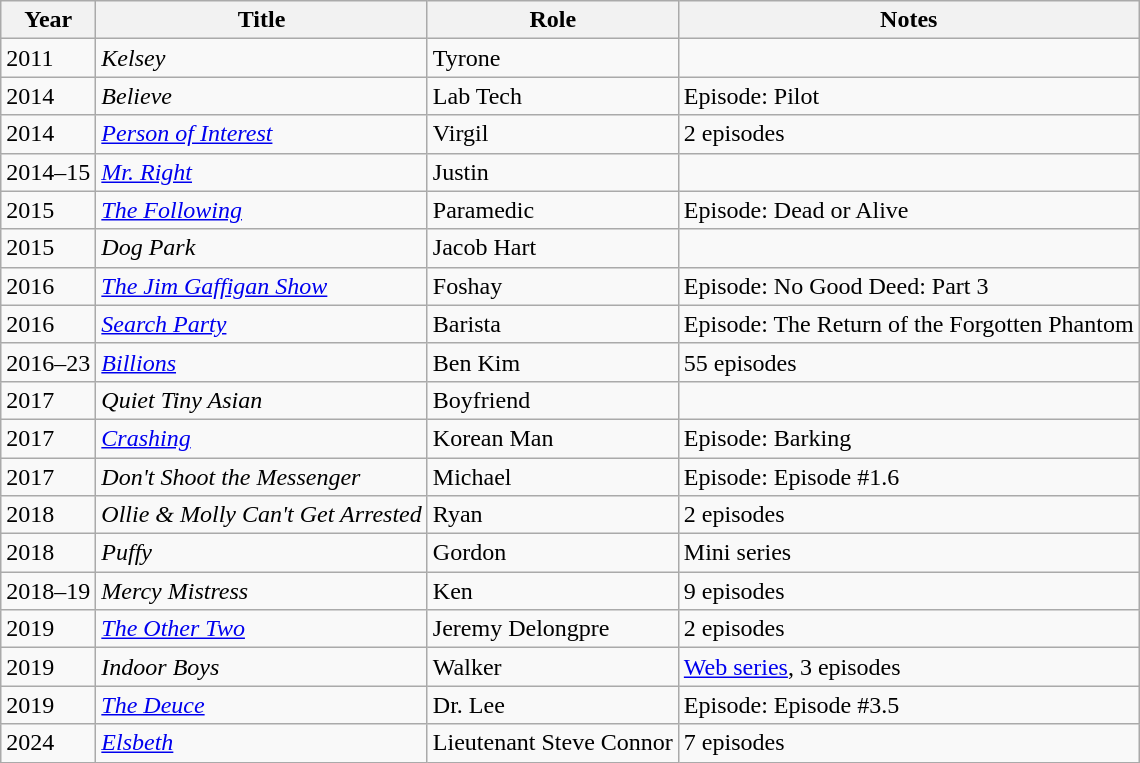<table class="wikitable sortable">
<tr>
<th>Year</th>
<th>Title</th>
<th>Role</th>
<th class="unsortable">Notes</th>
</tr>
<tr>
<td>2011</td>
<td><em>Kelsey</em></td>
<td>Tyrone</td>
<td></td>
</tr>
<tr>
<td>2014</td>
<td><em>Believe</em></td>
<td>Lab Tech</td>
<td>Episode: Pilot</td>
</tr>
<tr>
<td>2014</td>
<td><a href='#'><em>Person of Interest</em></a></td>
<td>Virgil</td>
<td>2 episodes</td>
</tr>
<tr>
<td>2014–15</td>
<td><a href='#'><em>Mr. Right</em></a></td>
<td>Justin</td>
<td></td>
</tr>
<tr>
<td>2015</td>
<td><em><a href='#'>The Following</a></em></td>
<td>Paramedic</td>
<td>Episode: Dead or Alive</td>
</tr>
<tr>
<td>2015</td>
<td><em>Dog Park</em></td>
<td>Jacob Hart</td>
<td></td>
</tr>
<tr>
<td>2016</td>
<td><em><a href='#'>The Jim Gaffigan Show</a></em></td>
<td>Foshay</td>
<td>Episode: No Good Deed: Part 3</td>
</tr>
<tr>
<td>2016</td>
<td><a href='#'><em>Search Party</em></a></td>
<td>Barista</td>
<td>Episode: The Return of the Forgotten Phantom</td>
</tr>
<tr>
<td>2016–23</td>
<td><a href='#'><em>Billions</em></a></td>
<td>Ben Kim</td>
<td>55 episodes</td>
</tr>
<tr>
<td>2017</td>
<td><em>Quiet Tiny Asian</em></td>
<td>Boyfriend</td>
<td></td>
</tr>
<tr>
<td>2017</td>
<td><a href='#'><em>Crashing</em></a></td>
<td>Korean Man</td>
<td>Episode: Barking</td>
</tr>
<tr>
<td>2017</td>
<td><em>Don't Shoot the Messenger</em></td>
<td>Michael</td>
<td>Episode: Episode #1.6</td>
</tr>
<tr>
<td>2018</td>
<td><em>Ollie & Molly Can't Get Arrested</em></td>
<td>Ryan</td>
<td>2 episodes</td>
</tr>
<tr>
<td>2018</td>
<td><em>Puffy</em></td>
<td>Gordon</td>
<td>Mini series</td>
</tr>
<tr>
<td>2018–19</td>
<td><em>Mercy Mistress</em></td>
<td>Ken</td>
<td>9 episodes</td>
</tr>
<tr>
<td>2019</td>
<td><a href='#'><em>The Other Two</em></a></td>
<td>Jeremy Delongpre</td>
<td>2 episodes</td>
</tr>
<tr>
<td>2019</td>
<td><em>Indoor Boys</em></td>
<td>Walker</td>
<td><a href='#'>Web series</a>, 3 episodes</td>
</tr>
<tr>
<td>2019</td>
<td><a href='#'><em>The Deuce</em></a></td>
<td>Dr. Lee</td>
<td>Episode: Episode #3.5</td>
</tr>
<tr>
<td>2024</td>
<td><em><a href='#'>Elsbeth</a></em></td>
<td>Lieutenant Steve Connor</td>
<td>7 episodes</td>
</tr>
</table>
